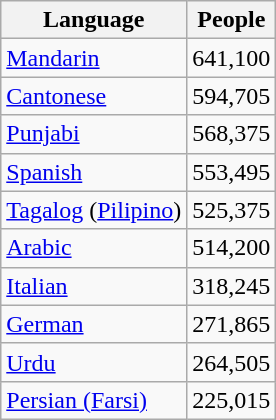<table class="wikitable">
<tr>
<th>Language</th>
<th>People</th>
</tr>
<tr>
<td><a href='#'>Mandarin</a></td>
<td>641,100</td>
</tr>
<tr>
<td><a href='#'>Cantonese</a></td>
<td>594,705</td>
</tr>
<tr>
<td><a href='#'>Punjabi</a></td>
<td>568,375</td>
</tr>
<tr>
<td><a href='#'>Spanish</a></td>
<td>553,495</td>
</tr>
<tr>
<td><a href='#'>Tagalog</a> (<a href='#'>Pilipino</a>)</td>
<td>525,375</td>
</tr>
<tr>
<td><a href='#'>Arabic</a></td>
<td>514,200</td>
</tr>
<tr>
<td><a href='#'>Italian</a></td>
<td>318,245</td>
</tr>
<tr>
<td><a href='#'>German</a></td>
<td>271,865</td>
</tr>
<tr>
<td><a href='#'>Urdu</a></td>
<td>264,505</td>
</tr>
<tr>
<td><a href='#'>Persian (Farsi)</a></td>
<td>225,015</td>
</tr>
</table>
